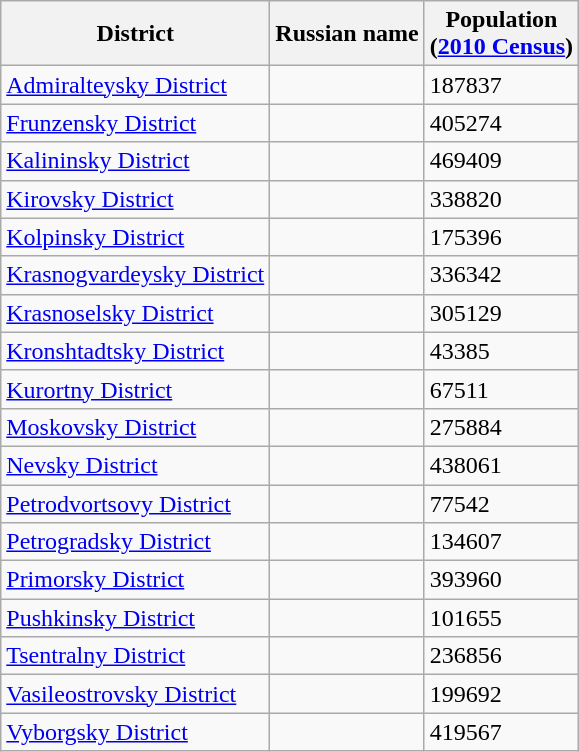<table class="wikitable sortable">
<tr>
<th>District</th>
<th>Russian name</th>
<th>Population<br>(<a href='#'>2010 Census</a>)</th>
</tr>
<tr>
<td><a href='#'>Admiralteysky District</a></td>
<td></td>
<td>187837</td>
</tr>
<tr>
<td><a href='#'>Frunzensky District</a></td>
<td></td>
<td>405274</td>
</tr>
<tr>
<td><a href='#'>Kalininsky District</a></td>
<td></td>
<td>469409</td>
</tr>
<tr>
<td><a href='#'>Kirovsky District</a></td>
<td></td>
<td>338820</td>
</tr>
<tr>
<td><a href='#'>Kolpinsky District</a></td>
<td></td>
<td>175396</td>
</tr>
<tr>
<td><a href='#'>Krasnogvardeysky District</a></td>
<td></td>
<td>336342</td>
</tr>
<tr>
<td><a href='#'>Krasnoselsky District</a></td>
<td></td>
<td>305129</td>
</tr>
<tr>
<td><a href='#'>Kronshtadtsky District</a></td>
<td></td>
<td>43385</td>
</tr>
<tr>
<td><a href='#'>Kurortny District</a></td>
<td></td>
<td>67511</td>
</tr>
<tr>
<td><a href='#'>Moskovsky District</a></td>
<td></td>
<td>275884</td>
</tr>
<tr>
<td><a href='#'>Nevsky District</a></td>
<td></td>
<td>438061</td>
</tr>
<tr>
<td><a href='#'>Petrodvortsovy District</a></td>
<td></td>
<td>77542</td>
</tr>
<tr>
<td><a href='#'>Petrogradsky District</a></td>
<td></td>
<td>134607</td>
</tr>
<tr>
<td><a href='#'>Primorsky District</a></td>
<td></td>
<td>393960</td>
</tr>
<tr>
<td><a href='#'>Pushkinsky District</a></td>
<td></td>
<td>101655</td>
</tr>
<tr>
<td><a href='#'>Tsentralny District</a></td>
<td></td>
<td>236856</td>
</tr>
<tr>
<td><a href='#'>Vasileostrovsky District</a></td>
<td></td>
<td>199692</td>
</tr>
<tr>
<td><a href='#'>Vyborgsky District</a></td>
<td></td>
<td>419567</td>
</tr>
</table>
